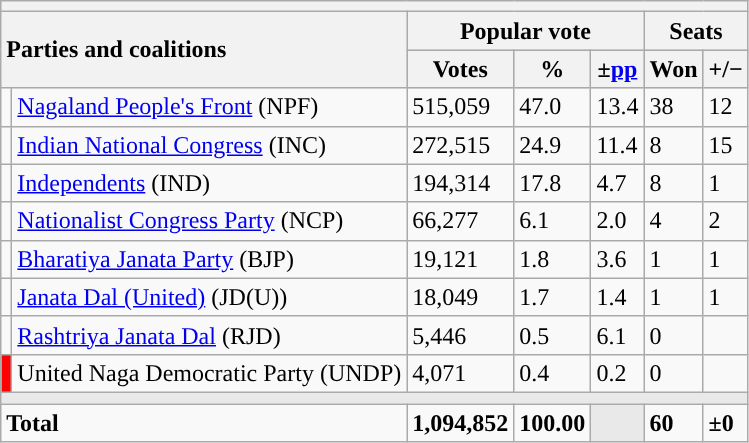<table class="wikitable">
<tr>
<th colspan=7></th>
</tr>
<tr>
<th style="text-align:left;" colspan="2" rowspan="2">Parties and coalitions</th>
<th colspan="3">Popular vote</th>
<th colspan="2">Seats</th>
</tr>
<tr bgcolor="#cccccc" align="center">
<th>Votes</th>
<th><strong>%</strong></th>
<th><strong>±</strong><a href='#'>pp</a></th>
<th>Won</th>
<th><strong>+/−</strong></th>
</tr>
<tr>
<td style="color:inherit;background:"></td>
<td><a href='#'>Nagaland People's Front</a> (NPF)</td>
<td>515,059</td>
<td>47.0</td>
<td>13.4</td>
<td>38</td>
<td>12</td>
</tr>
<tr>
<td style="color:inherit;background:"></td>
<td><a href='#'>Indian National Congress</a> (INC)</td>
<td>272,515</td>
<td>24.9</td>
<td>11.4</td>
<td>8</td>
<td>15</td>
</tr>
<tr>
<td style="color:inherit;background:"></td>
<td><a href='#'>Independents</a> (IND)</td>
<td>194,314</td>
<td>17.8</td>
<td>4.7</td>
<td>8</td>
<td>1</td>
</tr>
<tr>
<td style="color:inherit;background:"></td>
<td><a href='#'>Nationalist Congress Party</a> (NCP)</td>
<td>66,277</td>
<td>6.1</td>
<td>2.0</td>
<td>4</td>
<td>2</td>
</tr>
<tr>
<td style="color:inherit;background:"></td>
<td><a href='#'>Bharatiya Janata Party</a> (BJP)</td>
<td>19,121</td>
<td>1.8</td>
<td>3.6</td>
<td>1</td>
<td>1</td>
</tr>
<tr>
<td style="color:inherit;background:"></td>
<td><a href='#'>Janata Dal (United)</a> (JD(U))</td>
<td>18,049</td>
<td>1.7</td>
<td>1.4</td>
<td>1</td>
<td>1</td>
</tr>
<tr>
<td style="color:inherit;background:"></td>
<td><a href='#'>Rashtriya Janata Dal</a> (RJD)</td>
<td>5,446</td>
<td>0.5</td>
<td>6.1</td>
<td>0</td>
<td></td>
</tr>
<tr>
<td bgcolor="red"></td>
<td>United Naga Democratic Party (UNDP)</td>
<td>4,071</td>
<td>0.4</td>
<td>0.2</td>
<td>0</td>
<td></td>
</tr>
<tr>
<td colspan="7" bgcolor="#E9E9E9"></td>
</tr>
<tr style="font-weight:bold;">
<td colspan="2" align="left">Total</td>
<td>1,094,852</td>
<td>100.00</td>
<td style="color:inherit;background:#E9E9E9"></td>
<td>60</td>
<td>±0</td>
</tr>
</table>
